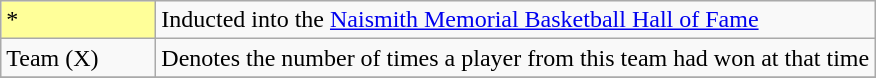<table class="wikitable">
<tr>
<td style="background-color:#FFFF99; border:1px solid #aaaaaa; width:6em">*</td>
<td>Inducted into the <a href='#'>Naismith Memorial Basketball Hall of Fame</a></td>
</tr>
<tr>
<td>Team (X)</td>
<td>Denotes the number of times a player from this team had won at that time</td>
</tr>
<tr>
</tr>
</table>
